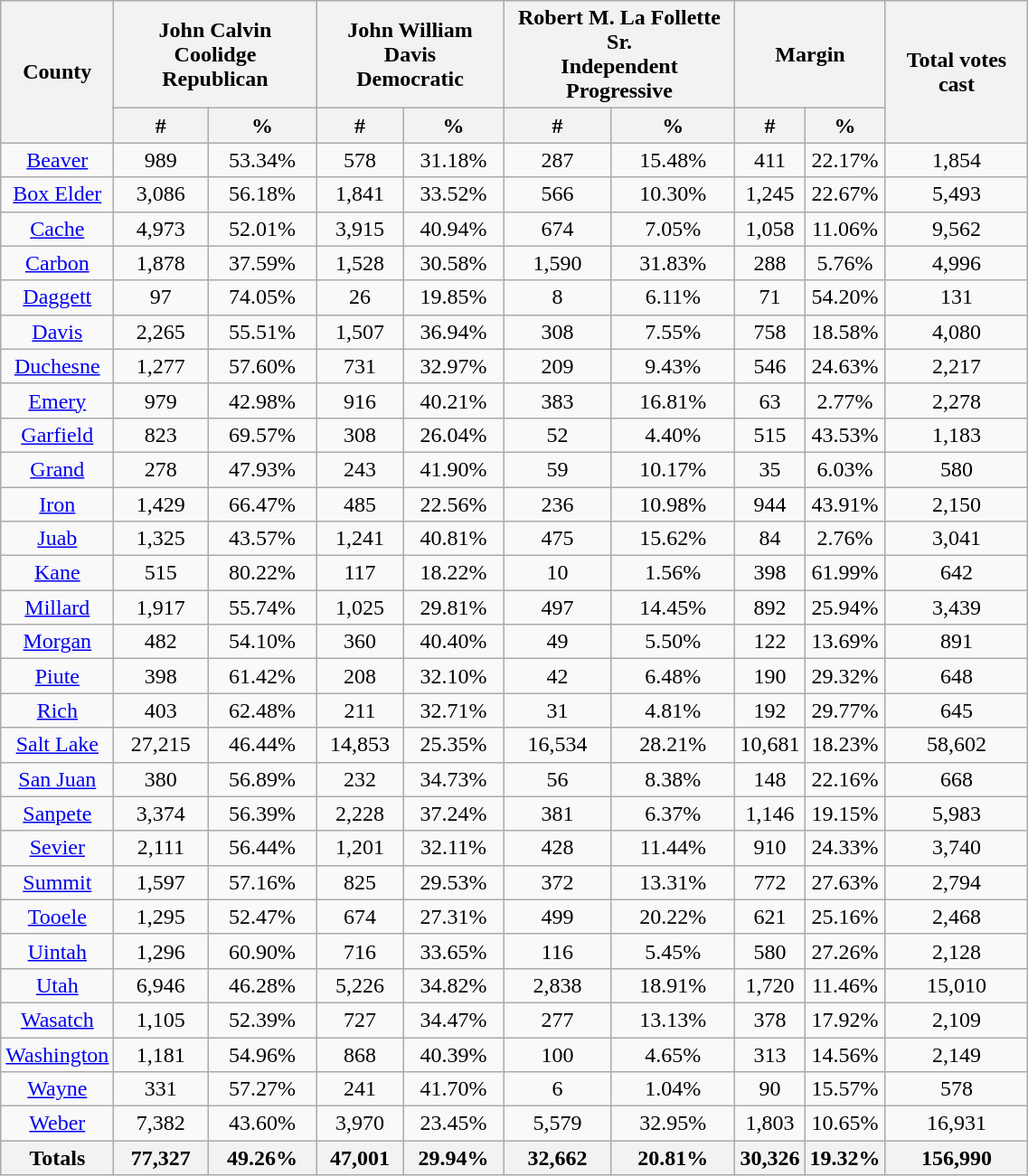<table width="60%"  class="wikitable sortable" style="text-align:center">
<tr>
<th colspan="1" rowspan="2">County</th>
<th style="text-align:center;" colspan="2">John Calvin Coolidge<br>Republican</th>
<th style="text-align:center;" colspan="2">John William Davis<br> Democratic</th>
<th style="text-align:center;" colspan="2">Robert M. La Follette Sr.<br>Independent Progressive</th>
<th style="text-align:center;" colspan="2">Margin</th>
<th colspan="1" rowspan="2" style="text-align:center;">Total votes cast</th>
</tr>
<tr>
<th style="text-align:center;" data-sort-type="number">#</th>
<th style="text-align:center;" data-sort-type="number">%</th>
<th style="text-align:center;" data-sort-type="number">#</th>
<th style="text-align:center;" data-sort-type="number">%</th>
<th style="text-align:center;" data-sort-type="number">#</th>
<th style="text-align:center;" data-sort-type="number">%</th>
<th style="text-align:center;" data-sort-type="number">#</th>
<th style="text-align:center;" data-sort-type="number">%</th>
</tr>
<tr style="text-align:center;">
<td><a href='#'>Beaver</a></td>
<td>989</td>
<td>53.34%</td>
<td>578</td>
<td>31.18%</td>
<td>287</td>
<td>15.48%</td>
<td>411</td>
<td>22.17%</td>
<td>1,854</td>
</tr>
<tr style="text-align:center;">
<td><a href='#'>Box Elder</a></td>
<td>3,086</td>
<td>56.18%</td>
<td>1,841</td>
<td>33.52%</td>
<td>566</td>
<td>10.30%</td>
<td>1,245</td>
<td>22.67%</td>
<td>5,493</td>
</tr>
<tr style="text-align:center;">
<td><a href='#'>Cache</a></td>
<td>4,973</td>
<td>52.01%</td>
<td>3,915</td>
<td>40.94%</td>
<td>674</td>
<td>7.05%</td>
<td>1,058</td>
<td>11.06%</td>
<td>9,562</td>
</tr>
<tr style="text-align:center;">
<td><a href='#'>Carbon</a></td>
<td>1,878</td>
<td>37.59%</td>
<td>1,528</td>
<td>30.58%</td>
<td>1,590</td>
<td>31.83%</td>
<td>288</td>
<td>5.76%</td>
<td>4,996</td>
</tr>
<tr style="text-align:center;">
<td><a href='#'>Daggett</a></td>
<td>97</td>
<td>74.05%</td>
<td>26</td>
<td>19.85%</td>
<td>8</td>
<td>6.11%</td>
<td>71</td>
<td>54.20%</td>
<td>131</td>
</tr>
<tr style="text-align:center;">
<td><a href='#'>Davis</a></td>
<td>2,265</td>
<td>55.51%</td>
<td>1,507</td>
<td>36.94%</td>
<td>308</td>
<td>7.55%</td>
<td>758</td>
<td>18.58%</td>
<td>4,080</td>
</tr>
<tr style="text-align:center;">
<td><a href='#'>Duchesne</a></td>
<td>1,277</td>
<td>57.60%</td>
<td>731</td>
<td>32.97%</td>
<td>209</td>
<td>9.43%</td>
<td>546</td>
<td>24.63%</td>
<td>2,217</td>
</tr>
<tr style="text-align:center;">
<td><a href='#'>Emery</a></td>
<td>979</td>
<td>42.98%</td>
<td>916</td>
<td>40.21%</td>
<td>383</td>
<td>16.81%</td>
<td>63</td>
<td>2.77%</td>
<td>2,278</td>
</tr>
<tr style="text-align:center;">
<td><a href='#'>Garfield</a></td>
<td>823</td>
<td>69.57%</td>
<td>308</td>
<td>26.04%</td>
<td>52</td>
<td>4.40%</td>
<td>515</td>
<td>43.53%</td>
<td>1,183</td>
</tr>
<tr style="text-align:center;">
<td><a href='#'>Grand</a></td>
<td>278</td>
<td>47.93%</td>
<td>243</td>
<td>41.90%</td>
<td>59</td>
<td>10.17%</td>
<td>35</td>
<td>6.03%</td>
<td>580</td>
</tr>
<tr style="text-align:center;">
<td><a href='#'>Iron</a></td>
<td>1,429</td>
<td>66.47%</td>
<td>485</td>
<td>22.56%</td>
<td>236</td>
<td>10.98%</td>
<td>944</td>
<td>43.91%</td>
<td>2,150</td>
</tr>
<tr style="text-align:center;">
<td><a href='#'>Juab</a></td>
<td>1,325</td>
<td>43.57%</td>
<td>1,241</td>
<td>40.81%</td>
<td>475</td>
<td>15.62%</td>
<td>84</td>
<td>2.76%</td>
<td>3,041</td>
</tr>
<tr style="text-align:center;">
<td><a href='#'>Kane</a></td>
<td>515</td>
<td>80.22%</td>
<td>117</td>
<td>18.22%</td>
<td>10</td>
<td>1.56%</td>
<td>398</td>
<td>61.99%</td>
<td>642</td>
</tr>
<tr style="text-align:center;">
<td><a href='#'>Millard</a></td>
<td>1,917</td>
<td>55.74%</td>
<td>1,025</td>
<td>29.81%</td>
<td>497</td>
<td>14.45%</td>
<td>892</td>
<td>25.94%</td>
<td>3,439</td>
</tr>
<tr style="text-align:center;">
<td><a href='#'>Morgan</a></td>
<td>482</td>
<td>54.10%</td>
<td>360</td>
<td>40.40%</td>
<td>49</td>
<td>5.50%</td>
<td>122</td>
<td>13.69%</td>
<td>891</td>
</tr>
<tr style="text-align:center;">
<td><a href='#'>Piute</a></td>
<td>398</td>
<td>61.42%</td>
<td>208</td>
<td>32.10%</td>
<td>42</td>
<td>6.48%</td>
<td>190</td>
<td>29.32%</td>
<td>648</td>
</tr>
<tr style="text-align:center;">
<td><a href='#'>Rich</a></td>
<td>403</td>
<td>62.48%</td>
<td>211</td>
<td>32.71%</td>
<td>31</td>
<td>4.81%</td>
<td>192</td>
<td>29.77%</td>
<td>645</td>
</tr>
<tr style="text-align:center;">
<td><a href='#'>Salt Lake</a></td>
<td>27,215</td>
<td>46.44%</td>
<td>14,853</td>
<td>25.35%</td>
<td>16,534</td>
<td>28.21%</td>
<td>10,681</td>
<td>18.23%</td>
<td>58,602</td>
</tr>
<tr style="text-align:center;">
<td><a href='#'>San Juan</a></td>
<td>380</td>
<td>56.89%</td>
<td>232</td>
<td>34.73%</td>
<td>56</td>
<td>8.38%</td>
<td>148</td>
<td>22.16%</td>
<td>668</td>
</tr>
<tr style="text-align:center;">
<td><a href='#'>Sanpete</a></td>
<td>3,374</td>
<td>56.39%</td>
<td>2,228</td>
<td>37.24%</td>
<td>381</td>
<td>6.37%</td>
<td>1,146</td>
<td>19.15%</td>
<td>5,983</td>
</tr>
<tr style="text-align:center;">
<td><a href='#'>Sevier</a></td>
<td>2,111</td>
<td>56.44%</td>
<td>1,201</td>
<td>32.11%</td>
<td>428</td>
<td>11.44%</td>
<td>910</td>
<td>24.33%</td>
<td>3,740</td>
</tr>
<tr style="text-align:center;">
<td><a href='#'>Summit</a></td>
<td>1,597</td>
<td>57.16%</td>
<td>825</td>
<td>29.53%</td>
<td>372</td>
<td>13.31%</td>
<td>772</td>
<td>27.63%</td>
<td>2,794</td>
</tr>
<tr style="text-align:center;">
<td><a href='#'>Tooele</a></td>
<td>1,295</td>
<td>52.47%</td>
<td>674</td>
<td>27.31%</td>
<td>499</td>
<td>20.22%</td>
<td>621</td>
<td>25.16%</td>
<td>2,468</td>
</tr>
<tr style="text-align:center;">
<td><a href='#'>Uintah</a></td>
<td>1,296</td>
<td>60.90%</td>
<td>716</td>
<td>33.65%</td>
<td>116</td>
<td>5.45%</td>
<td>580</td>
<td>27.26%</td>
<td>2,128</td>
</tr>
<tr style="text-align:center;">
<td><a href='#'>Utah</a></td>
<td>6,946</td>
<td>46.28%</td>
<td>5,226</td>
<td>34.82%</td>
<td>2,838</td>
<td>18.91%</td>
<td>1,720</td>
<td>11.46%</td>
<td>15,010</td>
</tr>
<tr style="text-align:center;">
<td><a href='#'>Wasatch</a></td>
<td>1,105</td>
<td>52.39%</td>
<td>727</td>
<td>34.47%</td>
<td>277</td>
<td>13.13%</td>
<td>378</td>
<td>17.92%</td>
<td>2,109</td>
</tr>
<tr style="text-align:center;">
<td><a href='#'>Washington</a></td>
<td>1,181</td>
<td>54.96%</td>
<td>868</td>
<td>40.39%</td>
<td>100</td>
<td>4.65%</td>
<td>313</td>
<td>14.56%</td>
<td>2,149</td>
</tr>
<tr style="text-align:center;">
<td><a href='#'>Wayne</a></td>
<td>331</td>
<td>57.27%</td>
<td>241</td>
<td>41.70%</td>
<td>6</td>
<td>1.04%</td>
<td>90</td>
<td>15.57%</td>
<td>578</td>
</tr>
<tr style="text-align:center;">
<td><a href='#'>Weber</a></td>
<td>7,382</td>
<td>43.60%</td>
<td>3,970</td>
<td>23.45%</td>
<td>5,579</td>
<td>32.95%</td>
<td>1,803</td>
<td>10.65%</td>
<td>16,931</td>
</tr>
<tr style="text-align:center;">
<th>Totals</th>
<th>77,327</th>
<th>49.26%</th>
<th>47,001</th>
<th>29.94%</th>
<th>32,662</th>
<th>20.81%</th>
<th>30,326</th>
<th>19.32%</th>
<th>156,990</th>
</tr>
</table>
